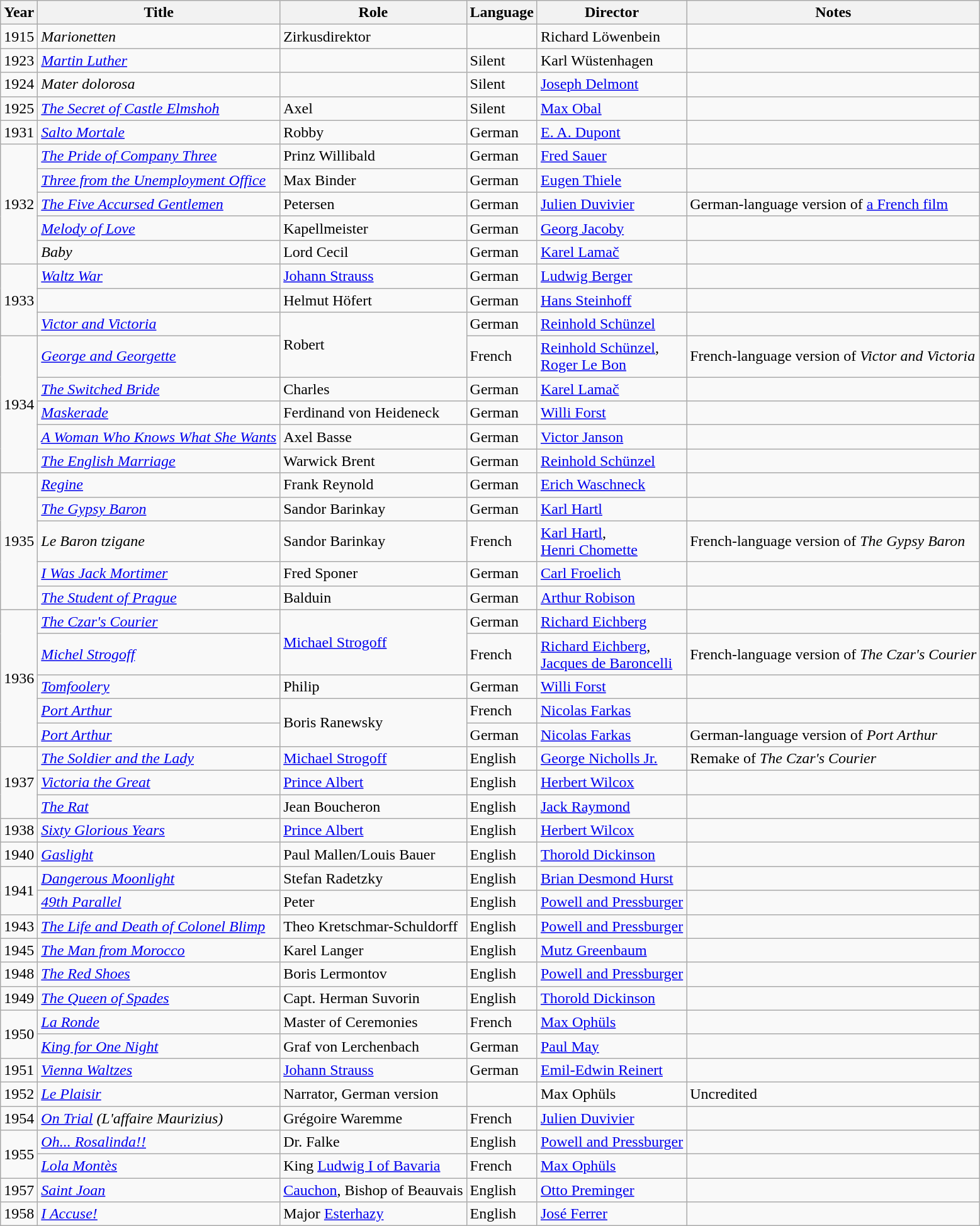<table class="wikitable sortable">
<tr>
<th>Year</th>
<th>Title</th>
<th>Role</th>
<th>Language</th>
<th>Director</th>
<th class = "unsortable">Notes</th>
</tr>
<tr>
<td>1915</td>
<td><em>Marionetten</em></td>
<td>Zirkusdirektor</td>
<td></td>
<td>Richard Löwenbein</td>
<td></td>
</tr>
<tr>
<td>1923</td>
<td><em><a href='#'>Martin Luther</a></em></td>
<td></td>
<td>Silent</td>
<td>Karl Wüstenhagen</td>
<td></td>
</tr>
<tr>
<td>1924</td>
<td><em>Mater dolorosa</em></td>
<td></td>
<td>Silent</td>
<td><a href='#'>Joseph Delmont</a></td>
<td></td>
</tr>
<tr>
<td>1925</td>
<td><em><a href='#'>The Secret of Castle Elmshoh</a></em></td>
<td>Axel</td>
<td>Silent</td>
<td><a href='#'>Max Obal</a></td>
<td></td>
</tr>
<tr>
<td>1931</td>
<td><em><a href='#'>Salto Mortale</a></em></td>
<td>Robby</td>
<td>German</td>
<td><a href='#'>E. A. Dupont</a></td>
<td></td>
</tr>
<tr>
<td rowspan=5>1932</td>
<td><em><a href='#'>The Pride of Company Three</a></em></td>
<td>Prinz Willibald</td>
<td>German</td>
<td><a href='#'>Fred Sauer</a></td>
<td></td>
</tr>
<tr>
<td><em><a href='#'>Three from the Unemployment Office</a></em></td>
<td>Max Binder</td>
<td>German</td>
<td><a href='#'>Eugen Thiele</a></td>
<td></td>
</tr>
<tr>
<td><em><a href='#'>The Five Accursed Gentlemen</a></em></td>
<td>Petersen</td>
<td>German</td>
<td><a href='#'>Julien Duvivier</a></td>
<td>German-language version of <a href='#'>a French film</a></td>
</tr>
<tr>
<td><em><a href='#'>Melody of Love</a></em></td>
<td>Kapellmeister</td>
<td>German</td>
<td><a href='#'>Georg Jacoby</a></td>
<td></td>
</tr>
<tr>
<td><em>Baby</em></td>
<td>Lord Cecil</td>
<td>German</td>
<td><a href='#'>Karel Lamač</a></td>
<td></td>
</tr>
<tr>
<td rowspan=3>1933</td>
<td><em><a href='#'>Waltz War</a></em></td>
<td><a href='#'>Johann Strauss</a></td>
<td>German</td>
<td><a href='#'>Ludwig Berger</a></td>
<td></td>
</tr>
<tr>
<td><em></em></td>
<td>Helmut Höfert</td>
<td>German</td>
<td><a href='#'>Hans Steinhoff</a></td>
<td></td>
</tr>
<tr>
<td><em><a href='#'>Victor and Victoria</a></em></td>
<td rowspan=2>Robert</td>
<td>German</td>
<td><a href='#'>Reinhold Schünzel</a></td>
<td></td>
</tr>
<tr>
<td rowspan=5>1934</td>
<td><em><a href='#'>George and Georgette</a></em></td>
<td>French</td>
<td><a href='#'>Reinhold Schünzel</a>, <br> <a href='#'>Roger Le Bon</a></td>
<td>French-language version of <em>Victor and Victoria</em></td>
</tr>
<tr>
<td><em><a href='#'>The Switched Bride</a></em> </td>
<td>Charles</td>
<td>German</td>
<td><a href='#'>Karel Lamač</a></td>
<td></td>
</tr>
<tr>
<td><em><a href='#'>Maskerade</a></em></td>
<td>Ferdinand von Heideneck</td>
<td>German</td>
<td><a href='#'>Willi Forst</a></td>
<td></td>
</tr>
<tr>
<td><em><a href='#'>A Woman Who Knows What She Wants</a></em></td>
<td>Axel Basse</td>
<td>German</td>
<td><a href='#'>Victor Janson</a></td>
<td></td>
</tr>
<tr>
<td><em><a href='#'>The English Marriage</a></em></td>
<td>Warwick Brent</td>
<td>German</td>
<td><a href='#'>Reinhold Schünzel</a></td>
<td></td>
</tr>
<tr>
<td rowspan=5>1935</td>
<td><em><a href='#'>Regine</a></em></td>
<td>Frank Reynold</td>
<td>German</td>
<td><a href='#'>Erich Waschneck</a></td>
<td></td>
</tr>
<tr>
<td><em><a href='#'>The Gypsy Baron</a></em></td>
<td>Sandor Barinkay</td>
<td>German</td>
<td><a href='#'>Karl Hartl</a></td>
<td></td>
</tr>
<tr>
<td><em>Le Baron tzigane</em></td>
<td>Sandor Barinkay</td>
<td>French</td>
<td><a href='#'>Karl Hartl</a>, <br> <a href='#'>Henri Chomette</a></td>
<td>French-language version of <em>The Gypsy Baron</em></td>
</tr>
<tr>
<td><em><a href='#'>I Was Jack Mortimer</a></em></td>
<td>Fred Sponer</td>
<td>German</td>
<td><a href='#'>Carl Froelich</a></td>
<td></td>
</tr>
<tr>
<td><em><a href='#'>The Student of Prague</a></em></td>
<td>Balduin</td>
<td>German</td>
<td><a href='#'>Arthur Robison</a></td>
<td></td>
</tr>
<tr>
<td rowspan=5>1936</td>
<td><em><a href='#'>The Czar's Courier</a></em> </td>
<td rowspan=2><a href='#'>Michael Strogoff</a></td>
<td>German</td>
<td><a href='#'>Richard Eichberg</a></td>
<td></td>
</tr>
<tr>
<td><em><a href='#'>Michel Strogoff</a></em></td>
<td>French</td>
<td><a href='#'>Richard Eichberg</a>, <br> <a href='#'>Jacques de Baroncelli</a></td>
<td>French-language version of <em>The Czar's Courier</em></td>
</tr>
<tr>
<td><em><a href='#'>Tomfoolery</a></em></td>
<td>Philip</td>
<td>German</td>
<td><a href='#'>Willi Forst</a></td>
<td></td>
</tr>
<tr>
<td><em><a href='#'>Port Arthur</a></em></td>
<td rowspan=2>Boris Ranewsky</td>
<td>French</td>
<td><a href='#'>Nicolas Farkas</a></td>
<td></td>
</tr>
<tr>
<td><em><a href='#'>Port Arthur</a></em></td>
<td>German</td>
<td><a href='#'>Nicolas Farkas</a></td>
<td>German-language version of <em>Port Arthur</em></td>
</tr>
<tr>
<td rowspan=3>1937</td>
<td><em><a href='#'>The Soldier and the Lady</a></em></td>
<td><a href='#'>Michael Strogoff</a></td>
<td>English</td>
<td><a href='#'>George Nicholls Jr.</a></td>
<td>Remake of <em>The Czar's Courier</em></td>
</tr>
<tr>
<td><em><a href='#'>Victoria the Great</a></em></td>
<td><a href='#'>Prince Albert</a></td>
<td>English</td>
<td><a href='#'>Herbert Wilcox</a></td>
<td></td>
</tr>
<tr>
<td><em><a href='#'>The Rat</a></em></td>
<td>Jean Boucheron</td>
<td>English</td>
<td><a href='#'>Jack Raymond</a></td>
<td></td>
</tr>
<tr>
<td>1938</td>
<td><em><a href='#'>Sixty Glorious Years</a></em></td>
<td><a href='#'>Prince Albert</a></td>
<td>English</td>
<td><a href='#'>Herbert Wilcox</a></td>
<td></td>
</tr>
<tr>
<td>1940</td>
<td><em><a href='#'>Gaslight</a></em></td>
<td>Paul Mallen/Louis Bauer</td>
<td>English</td>
<td><a href='#'>Thorold Dickinson</a></td>
<td></td>
</tr>
<tr>
<td rowspan=2>1941</td>
<td><em><a href='#'>Dangerous Moonlight</a></em></td>
<td>Stefan Radetzky</td>
<td>English</td>
<td><a href='#'>Brian Desmond Hurst</a></td>
<td></td>
</tr>
<tr>
<td><em><a href='#'>49th Parallel</a></em></td>
<td>Peter</td>
<td>English</td>
<td><a href='#'>Powell and Pressburger</a></td>
<td></td>
</tr>
<tr>
<td>1943</td>
<td><em><a href='#'>The Life and Death of Colonel Blimp</a></em></td>
<td>Theo Kretschmar-Schuldorff</td>
<td>English</td>
<td><a href='#'>Powell and Pressburger</a></td>
<td></td>
</tr>
<tr>
<td>1945</td>
<td><em><a href='#'>The Man from Morocco</a></em></td>
<td>Karel Langer</td>
<td>English</td>
<td><a href='#'>Mutz Greenbaum</a></td>
<td></td>
</tr>
<tr>
<td>1948</td>
<td><em><a href='#'>The Red Shoes</a></em></td>
<td>Boris Lermontov</td>
<td>English</td>
<td><a href='#'>Powell and Pressburger</a></td>
<td></td>
</tr>
<tr>
<td>1949</td>
<td><em><a href='#'>The Queen of Spades</a></em></td>
<td>Capt. Herman Suvorin</td>
<td>English</td>
<td><a href='#'>Thorold Dickinson</a></td>
<td></td>
</tr>
<tr>
<td rowspan=2>1950</td>
<td><em><a href='#'>La Ronde</a></em></td>
<td>Master of Ceremonies</td>
<td>French</td>
<td><a href='#'>Max Ophüls</a></td>
<td></td>
</tr>
<tr>
<td><em><a href='#'>King for One Night</a></em></td>
<td>Graf von Lerchenbach</td>
<td>German</td>
<td><a href='#'>Paul May</a></td>
<td></td>
</tr>
<tr>
<td>1951</td>
<td><em><a href='#'>Vienna Waltzes</a></em></td>
<td><a href='#'>Johann Strauss</a></td>
<td>German</td>
<td><a href='#'>Emil-Edwin Reinert</a></td>
<td></td>
</tr>
<tr>
<td>1952</td>
<td><em><a href='#'>Le Plaisir</a></em></td>
<td>Narrator, German version</td>
<td></td>
<td>Max Ophüls</td>
<td>Uncredited</td>
</tr>
<tr>
<td>1954</td>
<td><em><a href='#'>On Trial</a> (L'affaire Maurizius)</em></td>
<td>Grégoire Waremme</td>
<td>French</td>
<td><a href='#'>Julien Duvivier</a></td>
<td></td>
</tr>
<tr>
<td rowspan=2>1955</td>
<td><em><a href='#'>Oh... Rosalinda!!</a></em></td>
<td>Dr. Falke</td>
<td>English</td>
<td><a href='#'>Powell and Pressburger</a></td>
<td></td>
</tr>
<tr>
<td><em><a href='#'>Lola Montès</a></em></td>
<td>King <a href='#'>Ludwig I of Bavaria</a></td>
<td>French</td>
<td><a href='#'>Max Ophüls</a></td>
<td></td>
</tr>
<tr>
<td>1957</td>
<td><em><a href='#'>Saint Joan</a></em></td>
<td><a href='#'>Cauchon</a>, Bishop of Beauvais</td>
<td>English</td>
<td><a href='#'>Otto Preminger</a></td>
<td></td>
</tr>
<tr>
<td>1958</td>
<td><em><a href='#'>I Accuse!</a></em></td>
<td>Major <a href='#'>Esterhazy</a></td>
<td>English</td>
<td><a href='#'>José Ferrer</a></td>
<td></td>
</tr>
</table>
